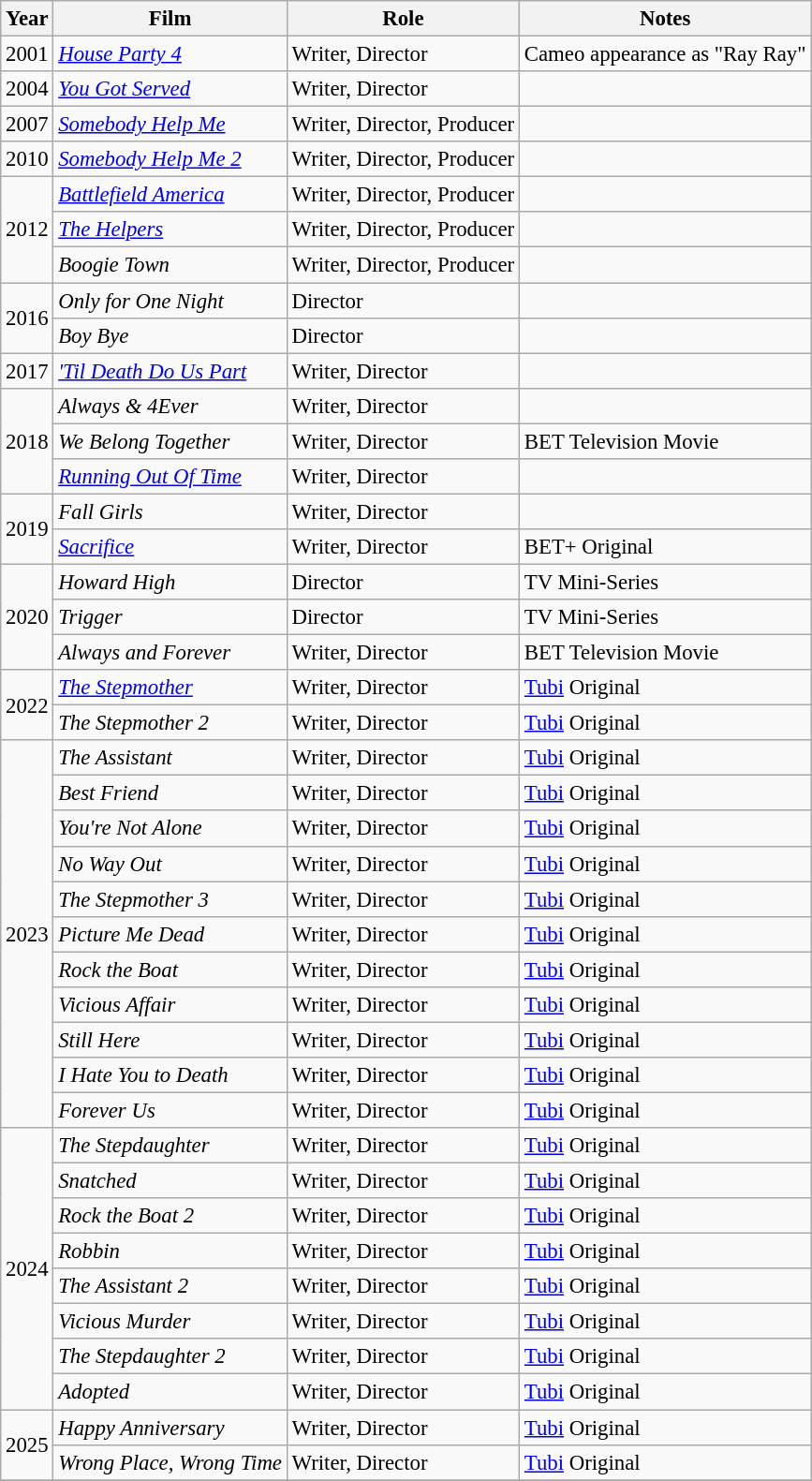<table class="wikitable" style="font-size: 95%;">
<tr>
<th>Year</th>
<th>Film</th>
<th>Role</th>
<th>Notes</th>
</tr>
<tr>
<td>2001</td>
<td><em><a href='#'>House Party 4</a></em></td>
<td>Writer, Director</td>
<td>Cameo appearance as "Ray Ray"</td>
</tr>
<tr>
<td>2004</td>
<td><em><a href='#'>You Got Served</a></em></td>
<td>Writer, Director</td>
<td></td>
</tr>
<tr>
<td>2007</td>
<td><em><a href='#'>Somebody Help Me</a></em></td>
<td>Writer, Director, Producer</td>
<td></td>
</tr>
<tr>
<td>2010</td>
<td><em><a href='#'>Somebody Help Me 2</a></em></td>
<td>Writer, Director, Producer</td>
<td></td>
</tr>
<tr>
<td rowspan=3>2012</td>
<td><em><a href='#'>Battlefield America</a></em></td>
<td>Writer, Director, Producer</td>
<td></td>
</tr>
<tr>
<td><em><a href='#'>The Helpers</a></em></td>
<td>Writer, Director, Producer</td>
<td></td>
</tr>
<tr>
<td><em>Boogie Town</em></td>
<td>Writer, Director, Producer</td>
<td></td>
</tr>
<tr>
<td rowspan=2>2016</td>
<td><em>Only for One Night</em></td>
<td>Director</td>
<td></td>
</tr>
<tr>
<td><em>Boy Bye</em></td>
<td>Director</td>
<td></td>
</tr>
<tr>
<td>2017</td>
<td><em><a href='#'>'Til Death Do Us Part</a></em></td>
<td>Writer, Director</td>
<td></td>
</tr>
<tr>
<td rowspan=3>2018</td>
<td><em>Always & 4Ever</em></td>
<td>Writer, Director</td>
<td></td>
</tr>
<tr>
<td><em>We Belong Together</em></td>
<td>Writer, Director</td>
<td>BET Television Movie</td>
</tr>
<tr>
<td><em><a href='#'>Running Out Of Time</a></em></td>
<td>Writer, Director</td>
<td></td>
</tr>
<tr>
<td rowspan=2>2019</td>
<td><em>Fall Girls</em></td>
<td>Writer, Director</td>
<td></td>
</tr>
<tr>
<td><em><a href='#'>Sacrifice</a></em></td>
<td>Writer, Director</td>
<td>BET+ Original</td>
</tr>
<tr>
<td rowspan=3>2020</td>
<td><em>Howard High</em></td>
<td>Director</td>
<td>TV Mini-Series</td>
</tr>
<tr>
<td><em>Trigger</em></td>
<td>Director</td>
<td>TV Mini-Series</td>
</tr>
<tr>
<td><em>Always and Forever</em></td>
<td>Writer, Director</td>
<td>BET Television Movie</td>
</tr>
<tr>
<td rowspan=2>2022</td>
<td><em><a href='#'>The Stepmother</a></em></td>
<td>Writer, Director</td>
<td><a href='#'>Tubi</a> Original</td>
</tr>
<tr>
<td><em>The Stepmother 2</em></td>
<td>Writer, Director</td>
<td><a href='#'>Tubi</a> Original</td>
</tr>
<tr>
<td rowspan=11>2023</td>
<td><em>The Assistant</em></td>
<td>Writer, Director</td>
<td><a href='#'>Tubi</a> Original</td>
</tr>
<tr>
<td><em>Best Friend</em></td>
<td>Writer, Director</td>
<td><a href='#'>Tubi</a> Original</td>
</tr>
<tr>
<td><em>You're Not Alone</em></td>
<td>Writer, Director</td>
<td><a href='#'>Tubi</a> Original</td>
</tr>
<tr>
<td><em>No Way Out</em></td>
<td>Writer, Director</td>
<td><a href='#'>Tubi</a> Original</td>
</tr>
<tr>
<td><em>The Stepmother 3</em></td>
<td>Writer, Director</td>
<td><a href='#'>Tubi</a> Original</td>
</tr>
<tr>
<td><em>Picture Me Dead</em></td>
<td>Writer, Director</td>
<td><a href='#'>Tubi</a> Original</td>
</tr>
<tr>
<td><em>Rock the Boat</em></td>
<td>Writer, Director</td>
<td><a href='#'>Tubi</a> Original</td>
</tr>
<tr>
<td><em>Vicious Affair</em></td>
<td>Writer, Director</td>
<td><a href='#'>Tubi</a> Original</td>
</tr>
<tr>
<td><em>Still Here</em></td>
<td>Writer, Director</td>
<td><a href='#'>Tubi</a> Original</td>
</tr>
<tr>
<td><em>I Hate You to Death</em></td>
<td>Writer, Director</td>
<td><a href='#'>Tubi</a> Original</td>
</tr>
<tr>
<td><em>Forever Us</em></td>
<td>Writer, Director</td>
<td><a href='#'>Tubi</a> Original</td>
</tr>
<tr>
<td rowspan=8>2024</td>
<td><em>The Stepdaughter</em></td>
<td>Writer, Director</td>
<td><a href='#'>Tubi</a> Original</td>
</tr>
<tr>
<td><em>Snatched</em></td>
<td>Writer, Director</td>
<td><a href='#'>Tubi</a> Original</td>
</tr>
<tr>
<td><em>Rock the Boat 2</em></td>
<td>Writer, Director</td>
<td><a href='#'>Tubi</a> Original</td>
</tr>
<tr>
<td><em>Robbin</em></td>
<td>Writer, Director</td>
<td><a href='#'>Tubi</a> Original</td>
</tr>
<tr>
<td><em>The Assistant 2</em></td>
<td>Writer, Director</td>
<td><a href='#'>Tubi</a> Original</td>
</tr>
<tr>
<td><em>Vicious Murder</em></td>
<td>Writer, Director</td>
<td><a href='#'>Tubi</a> Original</td>
</tr>
<tr>
<td><em>The Stepdaughter 2</em></td>
<td>Writer, Director</td>
<td><a href='#'>Tubi</a> Original</td>
</tr>
<tr>
<td><em>Adopted</em></td>
<td>Writer, Director</td>
<td><a href='#'>Tubi</a> Original</td>
</tr>
<tr>
<td rowspan=2>2025</td>
<td><em>Happy Anniversary</em></td>
<td>Writer, Director</td>
<td><a href='#'>Tubi</a> Original</td>
</tr>
<tr>
<td><em>Wrong Place, Wrong Time</em></td>
<td>Writer, Director</td>
<td><a href='#'>Tubi</a> Original</td>
</tr>
<tr>
</tr>
</table>
